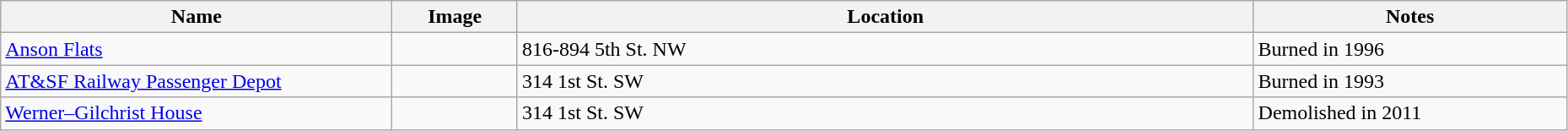<table class="wikitable" style="width:98%">
<tr>
<th width = 25%>Name</th>
<th width = 8%>Image</th>
<th>Location</th>
<th width = 20%>Notes</th>
</tr>
<tr ->
<td><a href='#'>Anson Flats</a></td>
<td></td>
<td>816-894 5th St. NW<br><small></small></td>
<td>Burned in 1996</td>
</tr>
<tr ->
<td><a href='#'>AT&SF Railway Passenger Depot</a></td>
<td></td>
<td>314 1st St. SW<br><small></small></td>
<td>Burned in 1993</td>
</tr>
<tr ->
<td><a href='#'>Werner–Gilchrist House</a></td>
<td></td>
<td>314 1st St. SW<br><small></small></td>
<td>Demolished in 2011</td>
</tr>
</table>
